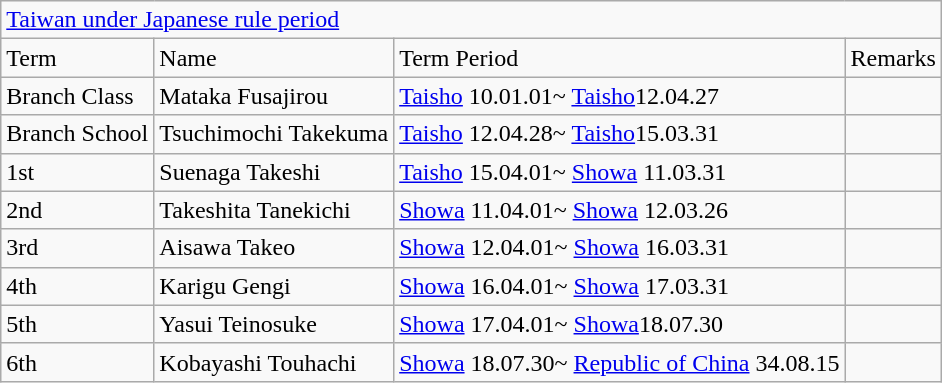<table class="wikitable">
<tr>
<td colspan="4"><a href='#'>Taiwan under Japanese rule period</a></td>
</tr>
<tr>
<td>Term</td>
<td>Name</td>
<td>Term Period</td>
<td>Remarks</td>
</tr>
<tr>
<td>Branch Class</td>
<td>Mataka Fusajirou</td>
<td><a href='#'>Taisho</a> 10.01.01~ <a href='#'>Taisho</a>12.04.27</td>
<td></td>
</tr>
<tr>
<td>Branch School</td>
<td>Tsuchimochi Takekuma</td>
<td><a href='#'>Taisho</a> 12.04.28~ <a href='#'>Taisho</a>15.03.31</td>
<td></td>
</tr>
<tr>
<td>1st</td>
<td>Suenaga Takeshi</td>
<td><a href='#'>Taisho</a> 15.04.01~ <a href='#'>Showa</a> 11.03.31</td>
<td></td>
</tr>
<tr>
<td>2nd</td>
<td>Takeshita Tanekichi</td>
<td><a href='#'>Showa</a> 11.04.01~ <a href='#'>Showa</a> 12.03.26</td>
<td></td>
</tr>
<tr>
<td>3rd</td>
<td>Aisawa Takeo</td>
<td><a href='#'>Showa</a> 12.04.01~ <a href='#'>Showa</a> 16.03.31</td>
<td></td>
</tr>
<tr>
<td>4th</td>
<td>Karigu Gengi</td>
<td><a href='#'>Showa</a> 16.04.01~ <a href='#'>Showa</a> 17.03.31</td>
<td></td>
</tr>
<tr>
<td>5th</td>
<td>Yasui Teinosuke</td>
<td><a href='#'>Showa</a> 17.04.01~ <a href='#'>Showa</a>18.07.30</td>
<td></td>
</tr>
<tr>
<td>6th</td>
<td>Kobayashi Touhachi</td>
<td><a href='#'>Showa</a> 18.07.30~ <a href='#'>Republic of China</a> 34.08.15</td>
<td></td>
</tr>
</table>
